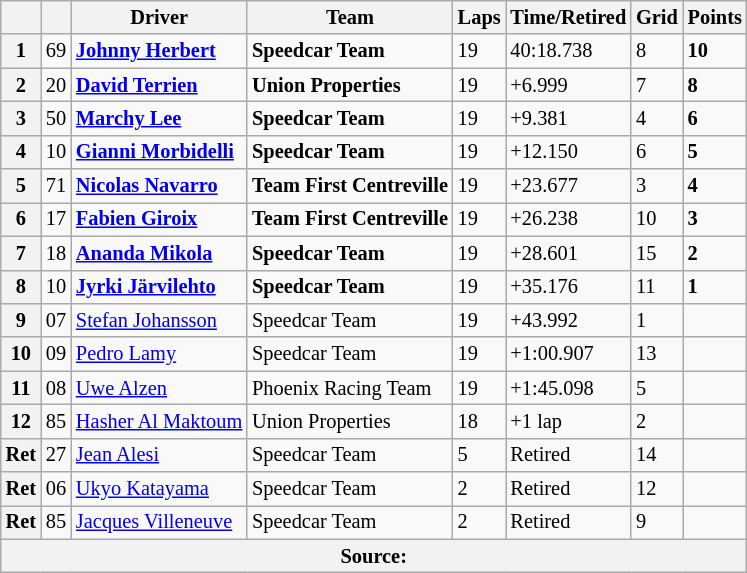<table class="wikitable" style="font-size: 85%">
<tr>
<th></th>
<th></th>
<th>Driver</th>
<th>Team</th>
<th>Laps</th>
<th>Time/Retired</th>
<th>Grid</th>
<th>Points</th>
</tr>
<tr>
<th>1</th>
<td>69</td>
<td> <strong><a href='#'>Johnny Herbert</a></strong></td>
<td><strong>Speedcar Team</strong></td>
<td>19</td>
<td>40:18.738</td>
<td>8</td>
<td><strong>10</strong></td>
</tr>
<tr>
<th>2</th>
<td>20</td>
<td> <strong><a href='#'>David Terrien</a></strong></td>
<td><strong>Union Properties</strong></td>
<td>19</td>
<td>+6.999</td>
<td>7</td>
<td><strong>8</strong></td>
</tr>
<tr>
<th>3</th>
<td>50</td>
<td> <strong><a href='#'>Marchy Lee</a></strong></td>
<td><strong>Speedcar Team</strong></td>
<td>19</td>
<td>+9.381</td>
<td>4</td>
<td><strong>6</strong></td>
</tr>
<tr>
<th>4</th>
<td>10</td>
<td> <strong><a href='#'>Gianni Morbidelli</a></strong></td>
<td><strong>Speedcar Team</strong></td>
<td>19</td>
<td>+12.150</td>
<td>6</td>
<td><strong>5</strong></td>
</tr>
<tr>
<th>5</th>
<td>71</td>
<td> <strong><a href='#'>Nicolas Navarro</a></strong></td>
<td><strong>Team First Centreville</strong></td>
<td>19</td>
<td>+23.677</td>
<td>3</td>
<td><strong>4</strong></td>
</tr>
<tr>
<th>6</th>
<td>17</td>
<td> <strong><a href='#'>Fabien Giroix</a></strong></td>
<td><strong>Team First Centreville</strong></td>
<td>19</td>
<td>+26.238</td>
<td>10</td>
<td><strong>3</strong></td>
</tr>
<tr>
<th>7</th>
<td>18</td>
<td> <strong><a href='#'>Ananda Mikola</a></strong></td>
<td><strong>Speedcar Team</strong></td>
<td>19</td>
<td>+28.601</td>
<td>15</td>
<td><strong>2</strong></td>
</tr>
<tr>
<th>8</th>
<td>10</td>
<td> <strong><a href='#'>Jyrki Järvilehto</a></strong></td>
<td><strong>Speedcar Team</strong></td>
<td>19</td>
<td>+35.176</td>
<td>11</td>
<td><strong>1</strong></td>
</tr>
<tr>
<th>9</th>
<td>07</td>
<td> <a href='#'>Stefan Johansson</a></td>
<td>Speedcar Team</td>
<td>19</td>
<td>+43.992</td>
<td>1</td>
<td></td>
</tr>
<tr>
<th>10</th>
<td>09</td>
<td> <a href='#'>Pedro Lamy</a></td>
<td>Speedcar Team</td>
<td>19</td>
<td>+1:00.907</td>
<td>13</td>
<td></td>
</tr>
<tr>
<th>11</th>
<td>08</td>
<td> <a href='#'>Uwe Alzen</a></td>
<td>Phoenix Racing Team</td>
<td>19</td>
<td>+1:45.098</td>
<td>5</td>
<td></td>
</tr>
<tr>
<th>12</th>
<td>85</td>
<td> <a href='#'>Hasher Al Maktoum</a></td>
<td>Union Properties</td>
<td>18</td>
<td>+1 lap</td>
<td>2</td>
<td></td>
</tr>
<tr>
<th>Ret</th>
<td>27</td>
<td> <a href='#'>Jean Alesi</a></td>
<td>Speedcar Team</td>
<td>5</td>
<td>Retired</td>
<td>14</td>
<td></td>
</tr>
<tr>
<th>Ret</th>
<td>06</td>
<td> <a href='#'>Ukyo Katayama</a></td>
<td>Speedcar Team</td>
<td>2</td>
<td>Retired</td>
<td>12</td>
<td></td>
</tr>
<tr>
<th>Ret</th>
<td>85</td>
<td> <a href='#'>Jacques Villeneuve</a></td>
<td>Speedcar Team</td>
<td>2</td>
<td>Retired</td>
<td>9</td>
<td></td>
</tr>
<tr>
<th colspan="8">Source:</th>
</tr>
</table>
